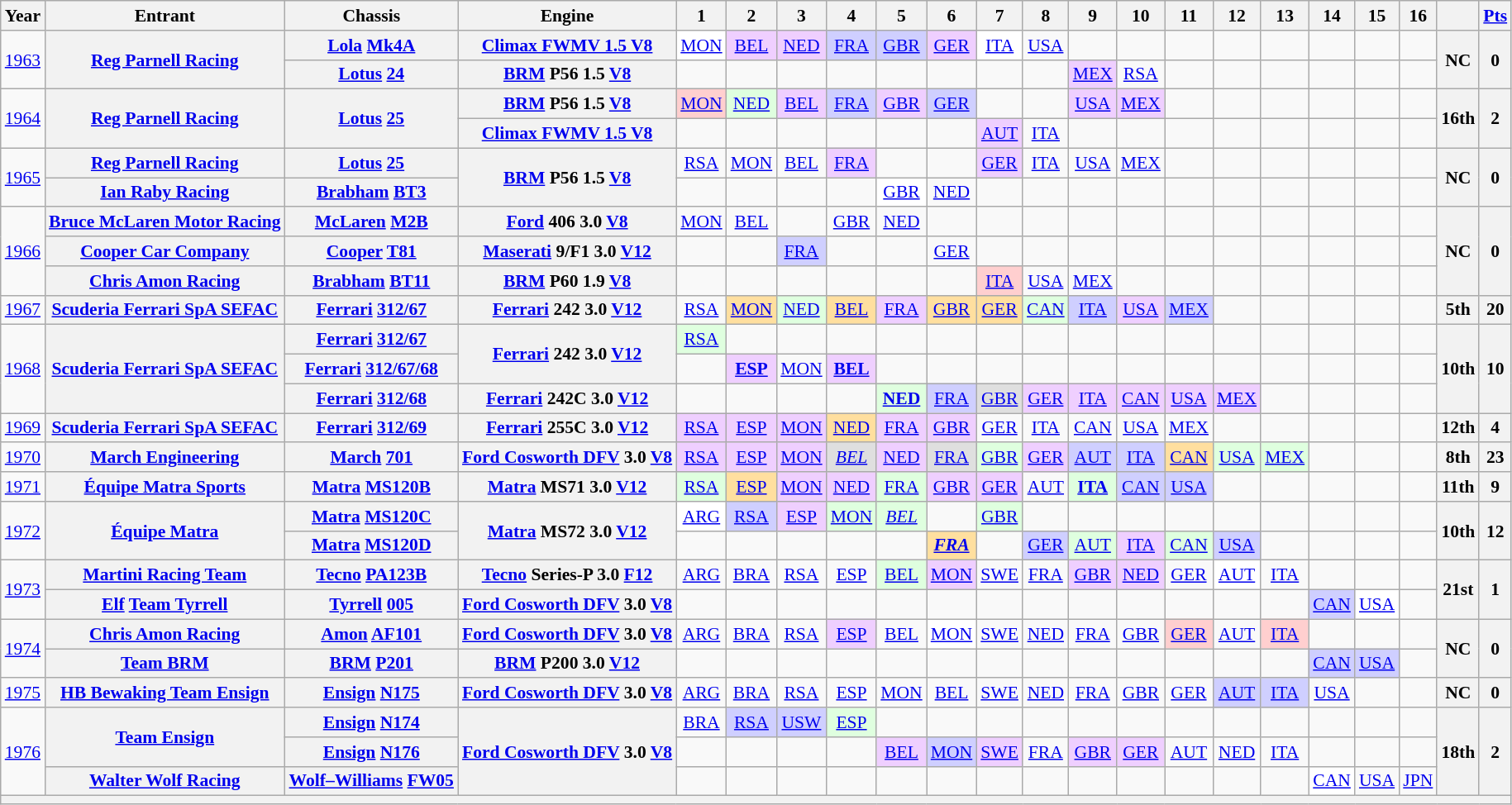<table class="wikitable" style="text-align:center; font-size:90%">
<tr>
<th>Year</th>
<th>Entrant</th>
<th>Chassis</th>
<th>Engine</th>
<th>1</th>
<th>2</th>
<th>3</th>
<th>4</th>
<th>5</th>
<th>6</th>
<th>7</th>
<th>8</th>
<th>9</th>
<th>10</th>
<th>11</th>
<th>12</th>
<th>13</th>
<th>14</th>
<th>15</th>
<th>16</th>
<th></th>
<th><a href='#'>Pts</a></th>
</tr>
<tr>
<td rowspan=2><a href='#'>1963</a></td>
<th rowspan=2><a href='#'>Reg Parnell Racing</a></th>
<th><a href='#'>Lola</a> <a href='#'>Mk4A</a></th>
<th><a href='#'>Climax FWMV 1.5 V8</a></th>
<td style="background:#FFFFFF;"><a href='#'>MON</a><br></td>
<td style="background:#EFCFFF;"><a href='#'>BEL</a><br></td>
<td style="background:#EFCFFF;"><a href='#'>NED</a><br></td>
<td style="background:#CFCFFF;"><a href='#'>FRA</a><br></td>
<td style="background:#CFCFFF;"><a href='#'>GBR</a><br></td>
<td style="background:#EFCFFF;"><a href='#'>GER</a><br></td>
<td style="background:#FFFFFF;"><a href='#'>ITA</a><br></td>
<td><a href='#'>USA</a></td>
<td></td>
<td></td>
<td></td>
<td></td>
<td></td>
<td></td>
<td></td>
<td></td>
<th rowspan=2>NC</th>
<th rowspan=2>0</th>
</tr>
<tr>
<th><a href='#'>Lotus</a> <a href='#'>24</a></th>
<th><a href='#'>BRM</a> P56 1.5 <a href='#'>V8</a></th>
<td></td>
<td></td>
<td></td>
<td></td>
<td></td>
<td></td>
<td></td>
<td></td>
<td style="background:#EFCFFF;"><a href='#'>MEX</a><br></td>
<td><a href='#'>RSA</a></td>
<td></td>
<td></td>
<td></td>
<td></td>
<td></td>
<td></td>
</tr>
<tr>
<td rowspan=2><a href='#'>1964</a></td>
<th rowspan=2><a href='#'>Reg Parnell Racing</a></th>
<th rowspan=2><a href='#'>Lotus</a> <a href='#'>25</a></th>
<th><a href='#'>BRM</a> P56 1.5 <a href='#'>V8</a></th>
<td style="background:#FFCFCF;"><a href='#'>MON</a><br></td>
<td style="background:#DFFFDF;"><a href='#'>NED</a><br></td>
<td style="background:#EFCFFF;"><a href='#'>BEL</a><br></td>
<td style="background:#CFCFFF;"><a href='#'>FRA</a><br></td>
<td style="background:#EFCFFF;"><a href='#'>GBR</a><br></td>
<td style="background:#CFCFFF;"><a href='#'>GER</a><br></td>
<td></td>
<td></td>
<td style="background:#EFCFFF;"><a href='#'>USA</a><br></td>
<td style="background:#EFCFFF;"><a href='#'>MEX</a><br></td>
<td></td>
<td></td>
<td></td>
<td></td>
<td></td>
<td></td>
<th rowspan=2>16th</th>
<th rowspan=2>2</th>
</tr>
<tr>
<th><a href='#'>Climax FWMV 1.5 V8</a></th>
<td></td>
<td></td>
<td></td>
<td></td>
<td></td>
<td></td>
<td style="background:#EFCFFF;"><a href='#'>AUT</a><br></td>
<td><a href='#'>ITA</a></td>
<td></td>
<td></td>
<td></td>
<td></td>
<td></td>
<td></td>
<td></td>
<td></td>
</tr>
<tr>
<td rowspan=2><a href='#'>1965</a></td>
<th><a href='#'>Reg Parnell Racing</a></th>
<th><a href='#'>Lotus</a> <a href='#'>25</a></th>
<th rowspan=2><a href='#'>BRM</a> P56 1.5 <a href='#'>V8</a></th>
<td><a href='#'>RSA</a></td>
<td><a href='#'>MON</a></td>
<td><a href='#'>BEL</a></td>
<td style="background:#EFCFFF;"><a href='#'>FRA</a><br></td>
<td></td>
<td></td>
<td style="background:#EFCFFF;"><a href='#'>GER</a><br></td>
<td><a href='#'>ITA</a></td>
<td><a href='#'>USA</a></td>
<td><a href='#'>MEX</a></td>
<td></td>
<td></td>
<td></td>
<td></td>
<td></td>
<td></td>
<th rowspan=2>NC</th>
<th rowspan=2>0</th>
</tr>
<tr>
<th><a href='#'>Ian Raby Racing</a></th>
<th><a href='#'>Brabham</a> <a href='#'>BT3</a></th>
<td></td>
<td></td>
<td></td>
<td></td>
<td style="background:#FFFFFF;"><a href='#'>GBR</a><br></td>
<td><a href='#'>NED</a></td>
<td></td>
<td></td>
<td></td>
<td></td>
<td></td>
<td></td>
<td></td>
<td></td>
<td></td>
<td></td>
</tr>
<tr>
<td rowspan="3"><a href='#'>1966</a></td>
<th><a href='#'>Bruce McLaren Motor Racing</a></th>
<th><a href='#'>McLaren</a> <a href='#'>M2B</a></th>
<th><a href='#'>Ford</a> 406 3.0 <a href='#'>V8</a></th>
<td><a href='#'>MON</a><br></td>
<td><a href='#'>BEL</a><br></td>
<td></td>
<td><a href='#'>GBR</a><br></td>
<td><a href='#'>NED</a><br></td>
<td></td>
<td></td>
<td></td>
<td></td>
<td></td>
<td></td>
<td></td>
<td></td>
<td></td>
<td></td>
<td></td>
<th rowspan="3">NC</th>
<th rowspan="3">0</th>
</tr>
<tr>
<th><a href='#'>Cooper Car Company</a></th>
<th><a href='#'>Cooper</a> <a href='#'>T81</a></th>
<th><a href='#'>Maserati</a> 9/F1 3.0 <a href='#'>V12</a></th>
<td></td>
<td></td>
<td style="background:#CFCFFF;"><a href='#'>FRA</a><br></td>
<td></td>
<td></td>
<td><a href='#'>GER</a></td>
<td></td>
<td></td>
<td></td>
<td></td>
<td></td>
<td></td>
<td></td>
<td></td>
<td></td>
<td></td>
</tr>
<tr>
<th><a href='#'>Chris Amon Racing</a></th>
<th><a href='#'>Brabham</a> <a href='#'>BT11</a></th>
<th><a href='#'>BRM</a> P60 1.9 <a href='#'>V8</a></th>
<td></td>
<td></td>
<td></td>
<td></td>
<td></td>
<td></td>
<td style="background:#FFCFCF;"><a href='#'>ITA</a><br></td>
<td><a href='#'>USA</a></td>
<td><a href='#'>MEX</a></td>
<td></td>
<td></td>
<td></td>
<td></td>
<td></td>
<td></td>
<td></td>
</tr>
<tr>
<td><a href='#'>1967</a></td>
<th><a href='#'>Scuderia Ferrari SpA SEFAC</a></th>
<th><a href='#'>Ferrari</a> <a href='#'>312/67</a></th>
<th><a href='#'>Ferrari</a> 242 3.0 <a href='#'>V12</a></th>
<td><a href='#'>RSA</a></td>
<td style="background:#FFDF9F;"><a href='#'>MON</a><br></td>
<td style="background:#DFFFDF;"><a href='#'>NED</a><br></td>
<td style="background:#FFDF9F;"><a href='#'>BEL</a><br></td>
<td style="background:#EFCFFF;"><a href='#'>FRA</a><br></td>
<td style="background:#FFDF9F;"><a href='#'>GBR</a><br></td>
<td style="background:#FFDF9F;"><a href='#'>GER</a><br></td>
<td style="background:#DFFFDF;"><a href='#'>CAN</a><br></td>
<td style="background:#CFCFFF;"><a href='#'>ITA</a><br></td>
<td style="background:#EFCFFF;"><a href='#'>USA</a><br></td>
<td style="background:#CFCFFF;"><a href='#'>MEX</a><br></td>
<td></td>
<td></td>
<td></td>
<td></td>
<td></td>
<th>5th</th>
<th>20</th>
</tr>
<tr>
<td rowspan=3><a href='#'>1968</a></td>
<th rowspan=3><a href='#'>Scuderia Ferrari SpA SEFAC</a></th>
<th><a href='#'>Ferrari</a> <a href='#'>312/67</a></th>
<th rowspan=2><a href='#'>Ferrari</a> 242 3.0 <a href='#'>V12</a></th>
<td style="background:#DFFFDF;"><a href='#'>RSA</a><br></td>
<td></td>
<td></td>
<td></td>
<td></td>
<td></td>
<td></td>
<td></td>
<td></td>
<td></td>
<td></td>
<td></td>
<td></td>
<td></td>
<td></td>
<td></td>
<th rowspan=3>10th</th>
<th rowspan=3>10</th>
</tr>
<tr>
<th><a href='#'>Ferrari</a> <a href='#'>312/67/68</a></th>
<td></td>
<td style="background:#EFCFFF;"><strong><a href='#'>ESP</a></strong><br></td>
<td><a href='#'>MON</a></td>
<td style="background:#EFCFFF;"><strong><a href='#'>BEL</a></strong><br></td>
<td></td>
<td></td>
<td></td>
<td></td>
<td></td>
<td></td>
<td></td>
<td></td>
<td></td>
<td></td>
<td></td>
<td></td>
</tr>
<tr>
<th><a href='#'>Ferrari</a> <a href='#'>312/68</a></th>
<th><a href='#'>Ferrari</a> 242C 3.0 <a href='#'>V12</a></th>
<td></td>
<td></td>
<td></td>
<td></td>
<td style="background:#DFFFDF;"><strong><a href='#'>NED</a></strong><br></td>
<td style="background:#CFCFFF;"><a href='#'>FRA</a><br></td>
<td style="background:#DFDFDF;"><a href='#'>GBR</a><br></td>
<td style="background:#EFCFFF;"><a href='#'>GER</a><br></td>
<td style="background:#EFCFFF;"><a href='#'>ITA</a><br></td>
<td style="background:#EFCFFF;"><a href='#'>CAN</a><br></td>
<td style="background:#EFCFFF;"><a href='#'>USA</a><br></td>
<td style="background:#EFCFFF;"><a href='#'>MEX</a><br></td>
<td></td>
<td></td>
<td></td>
<td></td>
</tr>
<tr>
<td><a href='#'>1969</a></td>
<th><a href='#'>Scuderia Ferrari SpA SEFAC</a></th>
<th><a href='#'>Ferrari</a> <a href='#'>312/69</a></th>
<th><a href='#'>Ferrari</a> 255C 3.0 <a href='#'>V12</a></th>
<td style="background:#EFCFFF;"><a href='#'>RSA</a><br></td>
<td style="background:#EFCFFF;"><a href='#'>ESP</a><br></td>
<td style="background:#EFCFFF;"><a href='#'>MON</a><br></td>
<td style="background:#FFDF9F;"><a href='#'>NED</a><br></td>
<td style="background:#EFCFFF;"><a href='#'>FRA</a><br></td>
<td style="background:#EFCFFF;"><a href='#'>GBR</a><br></td>
<td><a href='#'>GER</a></td>
<td><a href='#'>ITA</a></td>
<td><a href='#'>CAN</a></td>
<td><a href='#'>USA</a></td>
<td><a href='#'>MEX</a></td>
<td></td>
<td></td>
<td></td>
<td></td>
<td></td>
<th>12th</th>
<th>4</th>
</tr>
<tr>
<td><a href='#'>1970</a></td>
<th><a href='#'>March Engineering</a></th>
<th><a href='#'>March</a> <a href='#'>701</a></th>
<th><a href='#'>Ford Cosworth DFV</a> 3.0 <a href='#'>V8</a></th>
<td style="background:#EFCFFF;"><a href='#'>RSA</a><br></td>
<td style="background:#EFCFFF;"><a href='#'>ESP</a><br></td>
<td style="background:#EFCFFF;"><a href='#'>MON</a><br></td>
<td style="background:#DFDFDF;"><em><a href='#'>BEL</a></em><br></td>
<td style="background:#EFCFFF;"><a href='#'>NED</a><br></td>
<td style="background:#DFDFDF;"><a href='#'>FRA</a><br></td>
<td style="background:#DFFFDF;"><a href='#'>GBR</a><br></td>
<td style="background:#EFCFFF;"><a href='#'>GER</a><br></td>
<td style="background:#CFCFFF;"><a href='#'>AUT</a><br></td>
<td style="background:#CFCFFF;"><a href='#'>ITA</a><br></td>
<td style="background:#FFDF9F;"><a href='#'>CAN</a><br></td>
<td style="background:#DFFFDF;"><a href='#'>USA</a><br></td>
<td style="background:#DFFFDF;"><a href='#'>MEX</a><br></td>
<td></td>
<td></td>
<td></td>
<th>8th</th>
<th>23</th>
</tr>
<tr>
<td><a href='#'>1971</a></td>
<th><a href='#'>Équipe Matra Sports</a></th>
<th><a href='#'>Matra</a> <a href='#'>MS120B</a></th>
<th><a href='#'>Matra</a> MS71 3.0 <a href='#'>V12</a></th>
<td style="background:#DFFFDF;"><a href='#'>RSA</a><br></td>
<td style="background:#FFDF9F;"><a href='#'>ESP</a><br></td>
<td style="background:#EFCFFF;"><a href='#'>MON</a><br></td>
<td style="background:#EFCFFF;"><a href='#'>NED</a><br></td>
<td style="background:#DFFFDF;"><a href='#'>FRA</a><br></td>
<td style="background:#EFCFFF;"><a href='#'>GBR</a><br></td>
<td style="background:#EFCFFF;"><a href='#'>GER</a><br></td>
<td><a href='#'>AUT</a></td>
<td style="background:#DFFFDF;"><strong><a href='#'>ITA</a></strong><br></td>
<td style="background:#CFCFFF;"><a href='#'>CAN</a><br></td>
<td style="background:#CFCFFF;"><a href='#'>USA</a><br></td>
<td></td>
<td></td>
<td></td>
<td></td>
<td></td>
<th>11th</th>
<th>9</th>
</tr>
<tr>
<td rowspan=2><a href='#'>1972</a></td>
<th rowspan=2><a href='#'>Équipe Matra</a></th>
<th><a href='#'>Matra</a> <a href='#'>MS120C</a></th>
<th rowspan=2><a href='#'>Matra</a> MS72 3.0 <a href='#'>V12</a></th>
<td style="background:#FFFFFF;"><a href='#'>ARG</a><br></td>
<td style="background:#CFCFFF;"><a href='#'>RSA</a><br></td>
<td style="background:#EFCFFF;"><a href='#'>ESP</a><br></td>
<td style="background:#DFFFDF;"><a href='#'>MON</a><br></td>
<td style="background:#DFFFDF;"><em><a href='#'>BEL</a></em><br></td>
<td></td>
<td style="background:#DFFFDF;"><a href='#'>GBR</a><br></td>
<td></td>
<td></td>
<td></td>
<td></td>
<td></td>
<td></td>
<td></td>
<td></td>
<td></td>
<th rowspan=2>10th</th>
<th rowspan=2>12</th>
</tr>
<tr>
<th><a href='#'>Matra</a> <a href='#'>MS120D</a></th>
<td></td>
<td></td>
<td></td>
<td></td>
<td></td>
<td style="background:#FFDF9F;"><strong><em><a href='#'>FRA</a></em></strong><br></td>
<td></td>
<td style="background:#CFCFFF;"><a href='#'>GER</a><br></td>
<td style="background:#DFFFDF;"><a href='#'>AUT</a><br></td>
<td style="background:#EFCFFF;"><a href='#'>ITA</a><br></td>
<td style="background:#DFFFDF;"><a href='#'>CAN</a><br></td>
<td style="background:#CFCFFF;"><a href='#'>USA</a><br></td>
<td></td>
<td></td>
<td></td>
<td></td>
</tr>
<tr>
<td rowspan=2><a href='#'>1973</a></td>
<th><a href='#'>Martini Racing Team</a></th>
<th><a href='#'>Tecno</a> <a href='#'>PA123B</a></th>
<th><a href='#'>Tecno</a> Series-P 3.0 <a href='#'>F12</a></th>
<td><a href='#'>ARG</a></td>
<td><a href='#'>BRA</a></td>
<td><a href='#'>RSA</a></td>
<td><a href='#'>ESP</a></td>
<td style="background:#DFFFDF;"><a href='#'>BEL</a><br></td>
<td style="background:#EFCFFF;"><a href='#'>MON</a><br></td>
<td><a href='#'>SWE</a></td>
<td><a href='#'>FRA</a></td>
<td style="background:#EFCFFF;"><a href='#'>GBR</a><br></td>
<td style="background:#EFCFFF;"><a href='#'>NED</a><br></td>
<td><a href='#'>GER</a></td>
<td style="background:#FFFFFF;"><a href='#'>AUT</a><br></td>
<td><a href='#'>ITA</a></td>
<td></td>
<td></td>
<td></td>
<th rowspan=2>21st</th>
<th rowspan=2>1</th>
</tr>
<tr>
<th><a href='#'>Elf</a> <a href='#'>Team Tyrrell</a></th>
<th><a href='#'>Tyrrell</a> <a href='#'>005</a></th>
<th><a href='#'>Ford Cosworth DFV</a> 3.0 <a href='#'>V8</a></th>
<td></td>
<td></td>
<td></td>
<td></td>
<td></td>
<td></td>
<td></td>
<td></td>
<td></td>
<td></td>
<td></td>
<td></td>
<td></td>
<td style="background:#CFCFFF;"><a href='#'>CAN</a><br></td>
<td style="background:#FFFFFF;"><a href='#'>USA</a><br></td>
<td></td>
</tr>
<tr>
<td rowspan=2><a href='#'>1974</a></td>
<th><a href='#'>Chris Amon Racing</a></th>
<th><a href='#'>Amon</a> <a href='#'>AF101</a></th>
<th><a href='#'>Ford Cosworth DFV</a> 3.0 <a href='#'>V8</a></th>
<td><a href='#'>ARG</a></td>
<td><a href='#'>BRA</a></td>
<td><a href='#'>RSA</a></td>
<td style="background:#EFCFFF;"><a href='#'>ESP</a><br></td>
<td><a href='#'>BEL</a></td>
<td style="background:#FFFFFF;"><a href='#'>MON</a><br></td>
<td><a href='#'>SWE</a></td>
<td><a href='#'>NED</a></td>
<td><a href='#'>FRA</a></td>
<td><a href='#'>GBR</a></td>
<td style="background:#FFCFCF;"><a href='#'>GER</a><br></td>
<td><a href='#'>AUT</a></td>
<td style="background:#FFCFCF;"><a href='#'>ITA</a><br></td>
<td></td>
<td></td>
<td></td>
<th rowspan=2>NC</th>
<th rowspan=2>0</th>
</tr>
<tr>
<th><a href='#'>Team BRM</a></th>
<th><a href='#'>BRM</a> <a href='#'>P201</a></th>
<th><a href='#'>BRM</a> P200 3.0 <a href='#'>V12</a></th>
<td></td>
<td></td>
<td></td>
<td></td>
<td></td>
<td></td>
<td></td>
<td></td>
<td></td>
<td></td>
<td></td>
<td></td>
<td></td>
<td style="background:#CFCFFF;"><a href='#'>CAN</a><br></td>
<td style="background:#CFCFFF;"><a href='#'>USA</a><br></td>
<td></td>
</tr>
<tr>
<td><a href='#'>1975</a></td>
<th><a href='#'>HB Bewaking Team Ensign</a></th>
<th><a href='#'>Ensign</a> <a href='#'>N175</a></th>
<th><a href='#'>Ford Cosworth DFV</a> 3.0 <a href='#'>V8</a></th>
<td><a href='#'>ARG</a></td>
<td><a href='#'>BRA</a></td>
<td><a href='#'>RSA</a></td>
<td><a href='#'>ESP</a></td>
<td><a href='#'>MON</a></td>
<td><a href='#'>BEL</a></td>
<td><a href='#'>SWE</a></td>
<td><a href='#'>NED</a></td>
<td><a href='#'>FRA</a></td>
<td><a href='#'>GBR</a></td>
<td><a href='#'>GER</a></td>
<td style="background:#CFCFFF;"><a href='#'>AUT</a><br></td>
<td style="background:#CFCFFF;"><a href='#'>ITA</a><br></td>
<td><a href='#'>USA</a></td>
<td></td>
<td></td>
<th>NC</th>
<th>0</th>
</tr>
<tr>
<td rowspan=3><a href='#'>1976</a></td>
<th rowspan=2><a href='#'>Team Ensign</a></th>
<th><a href='#'>Ensign</a> <a href='#'>N174</a></th>
<th rowspan=3><a href='#'>Ford Cosworth DFV</a> 3.0 <a href='#'>V8</a></th>
<td><a href='#'>BRA</a></td>
<td style="background:#CFCFFF;"><a href='#'>RSA</a><br></td>
<td style="background:#CFCFFF;"><a href='#'>USW</a><br></td>
<td style="background:#DFFFDF;"><a href='#'>ESP</a><br></td>
<td></td>
<td></td>
<td></td>
<td></td>
<td></td>
<td></td>
<td></td>
<td></td>
<td></td>
<td></td>
<td></td>
<td></td>
<th rowspan=3>18th</th>
<th rowspan=3>2</th>
</tr>
<tr>
<th><a href='#'>Ensign</a> <a href='#'>N176</a></th>
<td></td>
<td></td>
<td></td>
<td></td>
<td style="background:#EFCFFF;"><a href='#'>BEL</a><br></td>
<td style="background:#CFCFFF;"><a href='#'>MON</a><br></td>
<td style="background:#EFCFFF;"><a href='#'>SWE</a><br></td>
<td><a href='#'>FRA</a></td>
<td style="background:#EFCFFF;"><a href='#'>GBR</a><br></td>
<td style="background:#EFCFFF;"><a href='#'>GER</a><br></td>
<td><a href='#'>AUT</a></td>
<td><a href='#'>NED</a></td>
<td><a href='#'>ITA</a></td>
<td></td>
<td></td>
<td></td>
</tr>
<tr>
<th><a href='#'>Walter Wolf Racing</a></th>
<th><a href='#'>Wolf–Williams</a> <a href='#'>FW05</a></th>
<td></td>
<td></td>
<td></td>
<td></td>
<td></td>
<td></td>
<td></td>
<td></td>
<td></td>
<td></td>
<td></td>
<td></td>
<td></td>
<td style="background:#FFFFFF;"><a href='#'>CAN</a><br></td>
<td><a href='#'>USA</a></td>
<td><a href='#'>JPN</a></td>
</tr>
<tr>
<th colspan="23"></th>
</tr>
</table>
